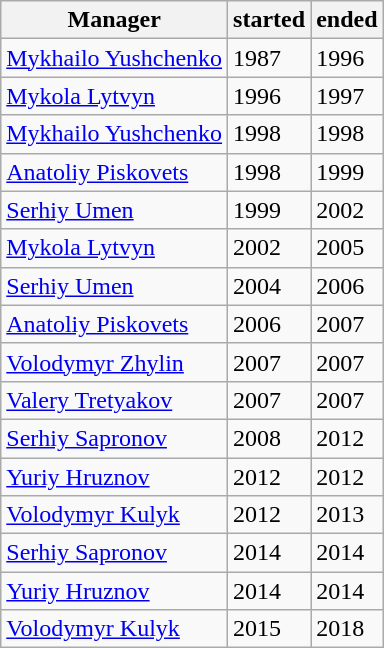<table class="wikitable">
<tr>
<th>Manager</th>
<th>started</th>
<th>ended</th>
</tr>
<tr>
<td>  <a href='#'>Mykhailo Yushchenko</a></td>
<td>1987</td>
<td>1996</td>
</tr>
<tr>
<td> <a href='#'>Mykola Lytvyn</a></td>
<td>1996</td>
<td>1997</td>
</tr>
<tr>
<td> <a href='#'>Mykhailo Yushchenko</a></td>
<td>1998</td>
<td>1998</td>
</tr>
<tr>
<td> <a href='#'>Anatoliy Piskovets</a></td>
<td>1998</td>
<td>1999</td>
</tr>
<tr>
<td> <a href='#'>Serhiy Umen</a></td>
<td>1999</td>
<td>2002</td>
</tr>
<tr>
<td> <a href='#'>Mykola Lytvyn</a></td>
<td>2002</td>
<td>2005</td>
</tr>
<tr>
<td> <a href='#'>Serhiy Umen</a></td>
<td>2004</td>
<td>2006</td>
</tr>
<tr>
<td> <a href='#'>Anatoliy Piskovets</a></td>
<td>2006</td>
<td>2007</td>
</tr>
<tr>
<td> <a href='#'>Volodymyr Zhylin</a></td>
<td>2007</td>
<td>2007</td>
</tr>
<tr>
<td> <a href='#'>Valery Tretyakov</a></td>
<td>2007</td>
<td>2007</td>
</tr>
<tr>
<td> <a href='#'>Serhiy Sapronov</a></td>
<td>2008</td>
<td>2012</td>
</tr>
<tr>
<td> <a href='#'>Yuriy Hruznov</a></td>
<td>2012</td>
<td>2012</td>
</tr>
<tr>
<td> <a href='#'>Volodymyr Kulyk</a></td>
<td>2012</td>
<td>2013</td>
</tr>
<tr>
<td> <a href='#'>Serhiy Sapronov</a></td>
<td>2014</td>
<td>2014</td>
</tr>
<tr>
<td> <a href='#'>Yuriy Hruznov</a></td>
<td>2014</td>
<td>2014</td>
</tr>
<tr>
<td> <a href='#'>Volodymyr Kulyk</a></td>
<td>2015</td>
<td>2018</td>
</tr>
</table>
